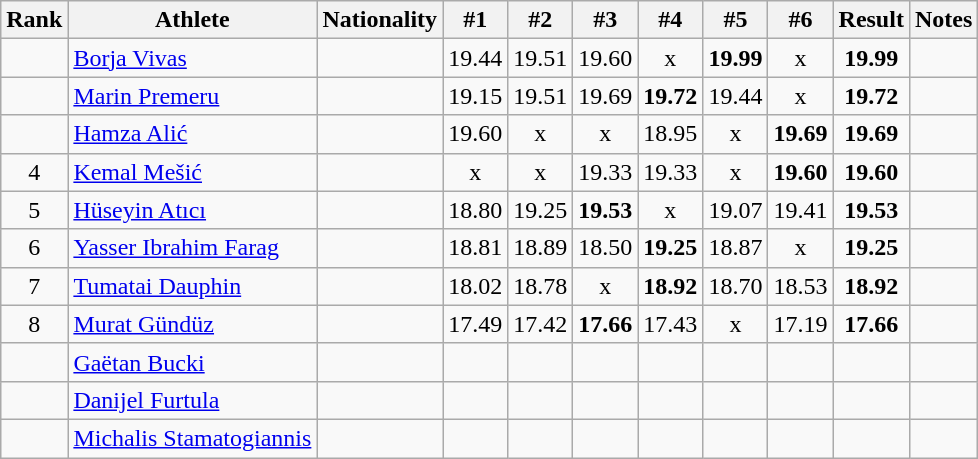<table class="wikitable sortable" style="text-align:center">
<tr>
<th>Rank</th>
<th>Athlete</th>
<th>Nationality</th>
<th>#1</th>
<th>#2</th>
<th>#3</th>
<th>#4</th>
<th>#5</th>
<th>#6</th>
<th>Result</th>
<th>Notes</th>
</tr>
<tr>
<td></td>
<td align="left"><a href='#'>Borja Vivas</a></td>
<td align="left"></td>
<td>19.44</td>
<td>19.51</td>
<td>19.60</td>
<td>x</td>
<td><strong>19.99</strong></td>
<td>x</td>
<td><strong>19.99</strong></td>
<td></td>
</tr>
<tr>
<td></td>
<td align="left"><a href='#'>Marin Premeru</a></td>
<td align="left"></td>
<td>19.15</td>
<td>19.51</td>
<td>19.69</td>
<td><strong>19.72</strong></td>
<td>19.44</td>
<td>x</td>
<td><strong>19.72</strong></td>
<td></td>
</tr>
<tr>
<td></td>
<td align="left"><a href='#'>Hamza Alić</a></td>
<td align="left"></td>
<td>19.60</td>
<td>x</td>
<td>x</td>
<td>18.95</td>
<td>x</td>
<td><strong>19.69</strong></td>
<td><strong>19.69</strong></td>
<td></td>
</tr>
<tr>
<td>4</td>
<td align="left"><a href='#'>Kemal Mešić</a></td>
<td align="left"></td>
<td>x</td>
<td>x</td>
<td>19.33</td>
<td>19.33</td>
<td>x</td>
<td><strong>19.60</strong></td>
<td><strong>19.60</strong></td>
<td></td>
</tr>
<tr>
<td>5</td>
<td align="left"><a href='#'>Hüseyin Atıcı</a></td>
<td align="left"></td>
<td>18.80</td>
<td>19.25</td>
<td><strong>19.53</strong></td>
<td>x</td>
<td>19.07</td>
<td>19.41</td>
<td><strong>19.53</strong></td>
<td></td>
</tr>
<tr>
<td>6</td>
<td align="left"><a href='#'>Yasser Ibrahim Farag</a></td>
<td align="left"></td>
<td>18.81</td>
<td>18.89</td>
<td>18.50</td>
<td><strong>19.25</strong></td>
<td>18.87</td>
<td>x</td>
<td><strong>19.25</strong></td>
<td></td>
</tr>
<tr>
<td>7</td>
<td align="left"><a href='#'>Tumatai Dauphin</a></td>
<td align="left"></td>
<td>18.02</td>
<td>18.78</td>
<td>x</td>
<td><strong>18.92</strong></td>
<td>18.70</td>
<td>18.53</td>
<td><strong>18.92</strong></td>
<td></td>
</tr>
<tr>
<td>8</td>
<td align="left"><a href='#'>Murat Gündüz</a></td>
<td align="left"></td>
<td>17.49</td>
<td>17.42</td>
<td><strong>17.66</strong></td>
<td>17.43</td>
<td>x</td>
<td>17.19</td>
<td><strong>17.66</strong></td>
<td></td>
</tr>
<tr>
<td></td>
<td align="left"><a href='#'>Gaëtan Bucki</a></td>
<td align="left"></td>
<td></td>
<td></td>
<td></td>
<td></td>
<td></td>
<td></td>
<td><strong></strong></td>
<td></td>
</tr>
<tr>
<td></td>
<td align="left"><a href='#'>Danijel Furtula</a></td>
<td align="left"></td>
<td></td>
<td></td>
<td></td>
<td></td>
<td></td>
<td></td>
<td><strong></strong></td>
<td></td>
</tr>
<tr>
<td></td>
<td align="left"><a href='#'>Michalis Stamatogiannis</a></td>
<td align="left"></td>
<td></td>
<td></td>
<td></td>
<td></td>
<td></td>
<td></td>
<td><strong></strong></td>
<td></td>
</tr>
</table>
